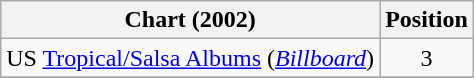<table class="wikitable sortable">
<tr>
<th>Chart (2002)</th>
<th>Position</th>
</tr>
<tr>
<td align="left">US <a href='#'>Tropical/Salsa Albums</a> (<em><a href='#'>Billboard</a></em>)</td>
<td align="center">3</td>
</tr>
<tr>
</tr>
</table>
